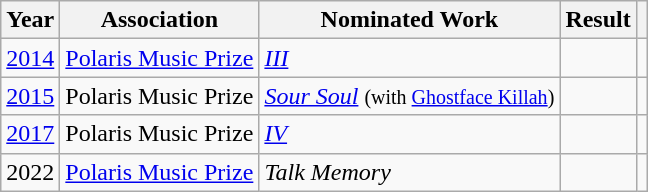<table class="wikitable">
<tr>
<th>Year</th>
<th>Association</th>
<th>Nominated Work</th>
<th>Result</th>
<th scope="col" class="unsortable"></th>
</tr>
<tr>
<td><a href='#'>2014</a></td>
<td><a href='#'>Polaris Music Prize</a></td>
<td><em><a href='#'>III</a></em></td>
<td></td>
<td></td>
</tr>
<tr>
<td><a href='#'>2015</a></td>
<td>Polaris Music Prize</td>
<td><em><a href='#'>Sour Soul</a></em> <small>(with <a href='#'>Ghostface Killah</a>)</small></td>
<td></td>
<td></td>
</tr>
<tr>
<td><a href='#'>2017</a></td>
<td>Polaris Music Prize</td>
<td><em><a href='#'>IV</a></em></td>
<td></td>
<td></td>
</tr>
<tr>
<td>2022</td>
<td><a href='#'>Polaris Music Prize</a></td>
<td><em>Talk Memory</em></td>
<td></td>
<td></td>
</tr>
</table>
